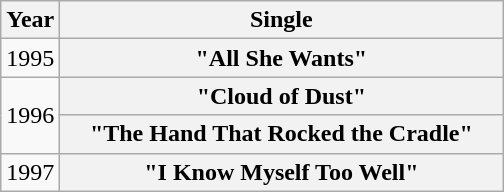<table class="wikitable plainrowheaders">
<tr>
<th>Year</th>
<th style="width:18em;">Single</th>
</tr>
<tr>
<td>1995</td>
<th scope="row">"All She Wants"</th>
</tr>
<tr>
<td rowspan="2">1996</td>
<th scope="row">"Cloud of Dust"</th>
</tr>
<tr>
<th scope="row">"The Hand That Rocked the Cradle"</th>
</tr>
<tr>
<td>1997</td>
<th scope="row">"I Know Myself Too Well"</th>
</tr>
</table>
